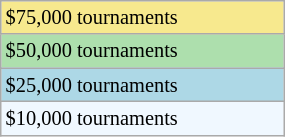<table class="wikitable" style="font-size:85%; width:15%;">
<tr style="background:#f7e98e;">
<td>$75,000 tournaments</td>
</tr>
<tr style="background:#addfad;">
<td>$50,000 tournaments</td>
</tr>
<tr style="background:lightblue;">
<td>$25,000 tournaments</td>
</tr>
<tr style="background:#f0f8ff;">
<td>$10,000 tournaments</td>
</tr>
</table>
